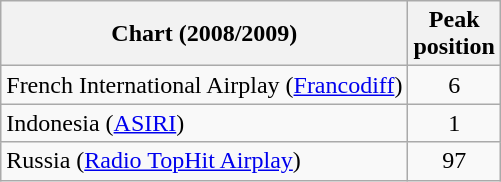<table class="wikitable sortable">
<tr>
<th align="left">Chart (2008/2009)</th>
<th align="center">Peak<br>position</th>
</tr>
<tr>
<td>French International Airplay (<a href='#'>Francodiff</a>)</td>
<td align="center">6</td>
</tr>
<tr>
<td>Indonesia (<a href='#'>ASIRI</a>)</td>
<td align="center">1</td>
</tr>
<tr>
<td>Russia (<a href='#'>Radio TopHit Airplay</a>)</td>
<td align="center">97</td>
</tr>
</table>
